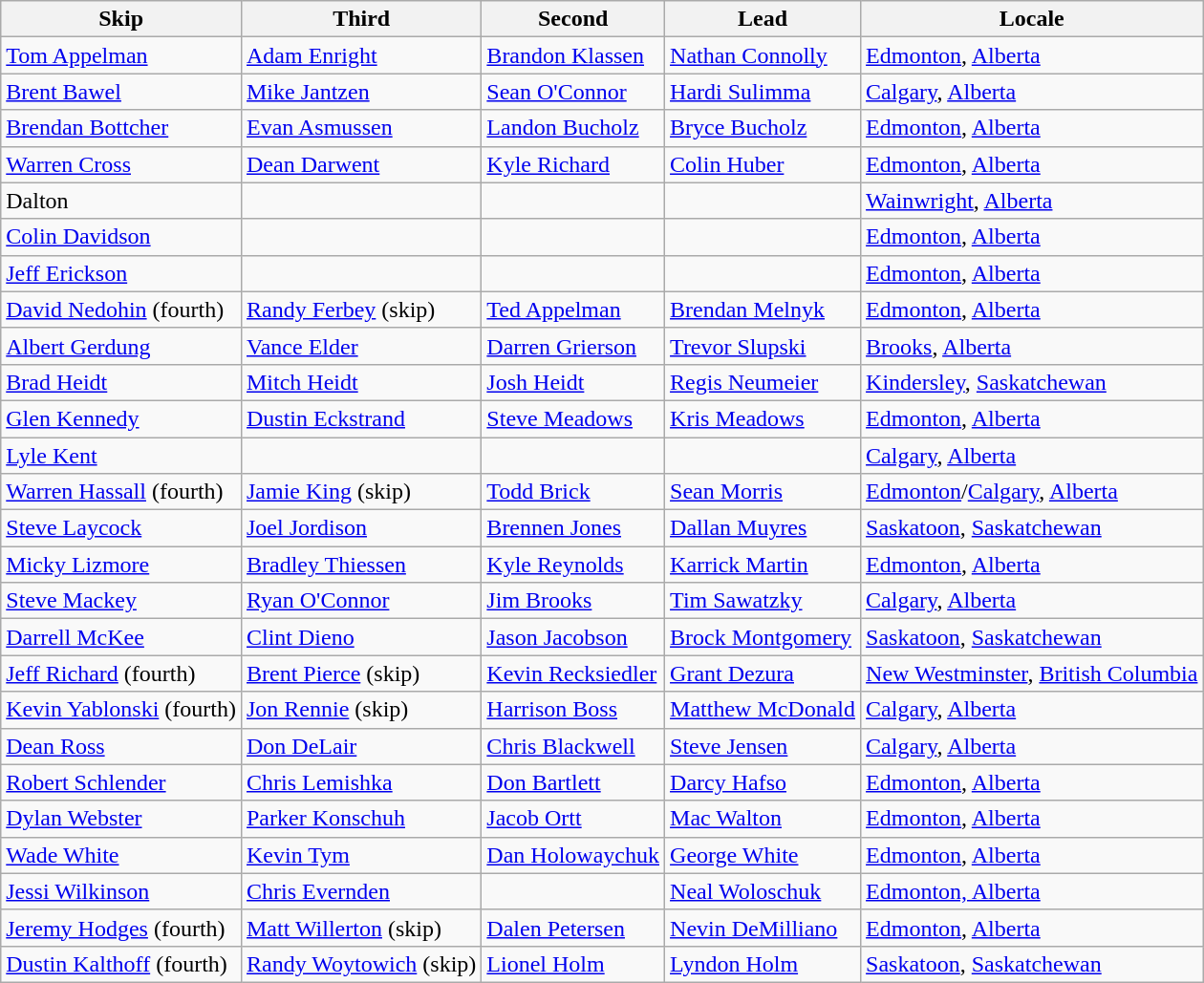<table class=wikitable>
<tr>
<th>Skip</th>
<th>Third</th>
<th>Second</th>
<th>Lead</th>
<th>Locale</th>
</tr>
<tr>
<td><a href='#'>Tom Appelman</a></td>
<td><a href='#'>Adam Enright</a></td>
<td><a href='#'>Brandon Klassen</a></td>
<td><a href='#'>Nathan Connolly</a></td>
<td> <a href='#'>Edmonton</a>, <a href='#'>Alberta</a></td>
</tr>
<tr>
<td><a href='#'>Brent Bawel</a></td>
<td><a href='#'>Mike Jantzen</a></td>
<td><a href='#'>Sean O'Connor</a></td>
<td><a href='#'>Hardi Sulimma</a></td>
<td> <a href='#'>Calgary</a>, <a href='#'>Alberta</a></td>
</tr>
<tr>
<td><a href='#'>Brendan Bottcher</a></td>
<td><a href='#'>Evan Asmussen</a></td>
<td><a href='#'>Landon Bucholz</a></td>
<td><a href='#'>Bryce Bucholz</a></td>
<td> <a href='#'>Edmonton</a>, <a href='#'>Alberta</a></td>
</tr>
<tr>
<td><a href='#'>Warren Cross</a></td>
<td><a href='#'>Dean Darwent</a></td>
<td><a href='#'>Kyle Richard</a></td>
<td><a href='#'>Colin Huber</a></td>
<td> <a href='#'>Edmonton</a>, <a href='#'>Alberta</a></td>
</tr>
<tr>
<td>Dalton</td>
<td></td>
<td></td>
<td></td>
<td> <a href='#'>Wainwright</a>, <a href='#'>Alberta</a></td>
</tr>
<tr>
<td><a href='#'> Colin Davidson</a></td>
<td></td>
<td></td>
<td></td>
<td> <a href='#'>Edmonton</a>, <a href='#'>Alberta</a></td>
</tr>
<tr>
<td><a href='#'>Jeff Erickson</a></td>
<td></td>
<td></td>
<td></td>
<td> <a href='#'>Edmonton</a>, <a href='#'>Alberta</a></td>
</tr>
<tr>
<td><a href='#'>David Nedohin</a> (fourth)</td>
<td><a href='#'>Randy Ferbey</a> (skip)</td>
<td><a href='#'>Ted Appelman</a></td>
<td><a href='#'>Brendan Melnyk</a></td>
<td> <a href='#'>Edmonton</a>, <a href='#'>Alberta</a></td>
</tr>
<tr>
<td><a href='#'>Albert Gerdung</a></td>
<td><a href='#'>Vance Elder</a></td>
<td><a href='#'>Darren Grierson</a></td>
<td><a href='#'>Trevor Slupski</a></td>
<td> <a href='#'>Brooks</a>, <a href='#'>Alberta</a></td>
</tr>
<tr>
<td><a href='#'>Brad Heidt</a></td>
<td><a href='#'>Mitch Heidt</a></td>
<td><a href='#'>Josh Heidt</a></td>
<td><a href='#'>Regis Neumeier</a></td>
<td> <a href='#'>Kindersley</a>, <a href='#'>Saskatchewan</a></td>
</tr>
<tr>
<td><a href='#'>Glen Kennedy</a></td>
<td><a href='#'>Dustin Eckstrand</a></td>
<td><a href='#'>Steve Meadows</a></td>
<td><a href='#'>Kris Meadows</a></td>
<td> <a href='#'>Edmonton</a>, <a href='#'>Alberta</a></td>
</tr>
<tr>
<td><a href='#'>Lyle Kent</a></td>
<td></td>
<td></td>
<td></td>
<td> <a href='#'>Calgary</a>, <a href='#'>Alberta</a></td>
</tr>
<tr>
<td><a href='#'>Warren Hassall</a> (fourth)</td>
<td><a href='#'>Jamie King</a> (skip)</td>
<td><a href='#'>Todd Brick</a></td>
<td><a href='#'>Sean Morris</a></td>
<td> <a href='#'>Edmonton</a>/<a href='#'>Calgary</a>, <a href='#'>Alberta</a></td>
</tr>
<tr>
<td><a href='#'>Steve Laycock</a></td>
<td><a href='#'>Joel Jordison</a></td>
<td><a href='#'>Brennen Jones</a></td>
<td><a href='#'>Dallan Muyres</a></td>
<td> <a href='#'>Saskatoon</a>, <a href='#'>Saskatchewan</a></td>
</tr>
<tr>
<td><a href='#'>Micky Lizmore</a></td>
<td><a href='#'>Bradley Thiessen</a></td>
<td><a href='#'>Kyle Reynolds</a></td>
<td><a href='#'>Karrick Martin</a></td>
<td> <a href='#'>Edmonton</a>, <a href='#'>Alberta</a></td>
</tr>
<tr>
<td><a href='#'>Steve Mackey</a></td>
<td><a href='#'>Ryan O'Connor</a></td>
<td><a href='#'>Jim Brooks</a></td>
<td><a href='#'>Tim Sawatzky</a></td>
<td> <a href='#'>Calgary</a>, <a href='#'>Alberta</a></td>
</tr>
<tr>
<td><a href='#'>Darrell McKee</a></td>
<td><a href='#'>Clint Dieno</a></td>
<td><a href='#'>Jason Jacobson</a></td>
<td><a href='#'>Brock Montgomery</a></td>
<td> <a href='#'>Saskatoon</a>, <a href='#'>Saskatchewan</a></td>
</tr>
<tr>
<td><a href='#'>Jeff Richard</a> (fourth)</td>
<td><a href='#'>Brent Pierce</a> (skip)</td>
<td><a href='#'>Kevin Recksiedler</a></td>
<td><a href='#'>Grant Dezura</a></td>
<td> <a href='#'>New Westminster</a>, <a href='#'>British Columbia</a></td>
</tr>
<tr>
<td><a href='#'>Kevin Yablonski</a> (fourth)</td>
<td><a href='#'>Jon Rennie</a> (skip)</td>
<td><a href='#'>Harrison Boss</a></td>
<td><a href='#'>Matthew McDonald</a></td>
<td> <a href='#'>Calgary</a>, <a href='#'>Alberta</a></td>
</tr>
<tr>
<td><a href='#'>Dean Ross</a></td>
<td><a href='#'>Don DeLair</a></td>
<td><a href='#'>Chris Blackwell</a></td>
<td><a href='#'>Steve Jensen</a></td>
<td> <a href='#'>Calgary</a>, <a href='#'>Alberta</a></td>
</tr>
<tr>
<td><a href='#'>Robert Schlender</a></td>
<td><a href='#'>Chris Lemishka</a></td>
<td><a href='#'>Don Bartlett</a></td>
<td><a href='#'>Darcy Hafso</a></td>
<td> <a href='#'>Edmonton</a>, <a href='#'>Alberta</a></td>
</tr>
<tr>
<td><a href='#'>Dylan Webster</a></td>
<td><a href='#'>Parker Konschuh</a></td>
<td><a href='#'>Jacob Ortt</a></td>
<td><a href='#'>Mac Walton</a></td>
<td> <a href='#'>Edmonton</a>, <a href='#'>Alberta</a></td>
</tr>
<tr>
<td><a href='#'>Wade White</a></td>
<td><a href='#'>Kevin Tym</a></td>
<td><a href='#'>Dan Holowaychuk</a></td>
<td><a href='#'>George White</a></td>
<td> <a href='#'>Edmonton</a>, <a href='#'>Alberta</a></td>
</tr>
<tr>
<td><a href='#'>Jessi Wilkinson</a></td>
<td><a href='#'>Chris Evernden</a></td>
<td></td>
<td><a href='#'>Neal Woloschuk</a></td>
<td> <a href='#'>Edmonton, Alberta</a></td>
</tr>
<tr>
<td><a href='#'>Jeremy Hodges</a> (fourth)</td>
<td><a href='#'>Matt Willerton</a> (skip)</td>
<td><a href='#'>Dalen Petersen</a></td>
<td><a href='#'>Nevin DeMilliano</a></td>
<td> <a href='#'>Edmonton</a>, <a href='#'>Alberta</a></td>
</tr>
<tr>
<td><a href='#'>Dustin Kalthoff</a> (fourth)</td>
<td><a href='#'>Randy Woytowich</a> (skip)</td>
<td><a href='#'>Lionel Holm</a></td>
<td><a href='#'>Lyndon Holm</a></td>
<td> <a href='#'>Saskatoon</a>, <a href='#'>Saskatchewan</a></td>
</tr>
</table>
